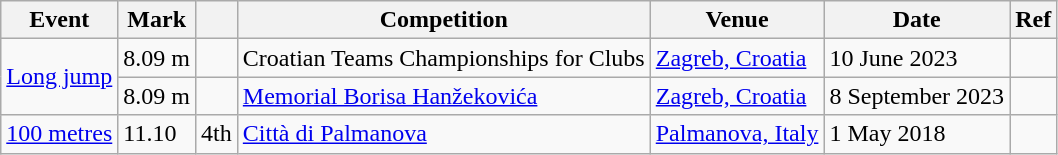<table class="wikitable">
<tr>
<th>Event</th>
<th>Mark</th>
<th></th>
<th>Competition</th>
<th>Venue</th>
<th>Date</th>
<th>Ref</th>
</tr>
<tr>
<td rowspan=2><a href='#'>Long jump</a></td>
<td>8.09 m </td>
<td></td>
<td>Croatian Teams Championships for Clubs</td>
<td><a href='#'>Zagreb, Croatia</a></td>
<td>10 June 2023</td>
<td></td>
</tr>
<tr>
<td>8.09 m </td>
<td></td>
<td><a href='#'>Memorial Borisa Hanžekovića</a></td>
<td><a href='#'>Zagreb, Croatia</a></td>
<td>8 September 2023</td>
<td></td>
</tr>
<tr>
<td><a href='#'>100 metres</a></td>
<td>11.10 </td>
<td>4th</td>
<td><a href='#'>Città di Palmanova</a></td>
<td><a href='#'>Palmanova, Italy</a></td>
<td>1 May 2018</td>
<td></td>
</tr>
</table>
